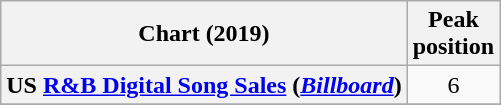<table class="wikitable sortable plainrowheaders">
<tr>
<th>Chart (2019)</th>
<th>Peak<br>position</th>
</tr>
<tr>
<th scope="row">US <a href='#'>R&B Digital Song Sales</a> (<em><a href='#'>Billboard</a></em>)</th>
<td align="center">6</td>
</tr>
<tr>
</tr>
</table>
